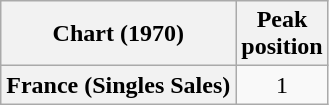<table class="wikitable sortable plainrowheaders" style="text-align:center">
<tr>
<th scope="col">Chart (1970)</th>
<th scope="col">Peak<br>position</th>
</tr>
<tr>
<th scope="row">France (Singles Sales)</th>
<td align="center">1</td>
</tr>
</table>
